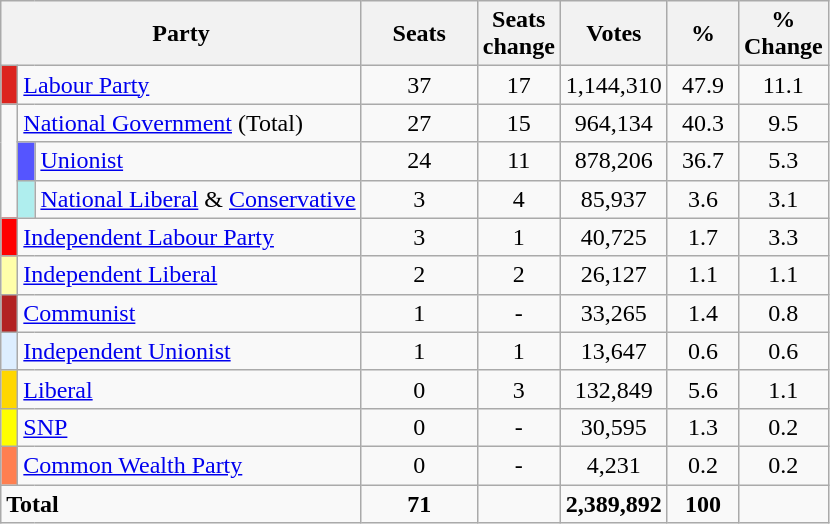<table class="wikitable sortable">
<tr>
<th style="width:200px" colspan=3>Party</th>
<th style="width:70px;">Seats</th>
<th style="width:40px;">Seats change</th>
<th style="width:40px;">Votes</th>
<th style="width:40px;">%</th>
<th style="width:40px;">% Change</th>
</tr>
<tr>
<td style="background-color:#DC241f"> </td>
<td colspan=2><a href='#'>Labour Party</a></td>
<td align=center>37</td>
<td align=center> 17</td>
<td align=center>1,144,310</td>
<td align=center>47.9</td>
<td align=center> 11.1</td>
</tr>
<tr>
<td rowspan= 3> </td>
<td colspan=2><a href='#'>National Government</a> (Total)</td>
<td align=center>27</td>
<td align=center>15</td>
<td align=center>964,134</td>
<td align=center>40.3</td>
<td align=center> 9.5</td>
</tr>
<tr>
<td style="background-color:#5555FF"> </td>
<td><a href='#'>Unionist</a></td>
<td align="center">24</td>
<td align="center"> 11</td>
<td align="center">878,206</td>
<td align="center">36.7</td>
<td align="center"> 5.3</td>
</tr>
<tr>
<td style="background-color:#AFEEEE"> </td>
<td><a href='#'>National Liberal</a> & <a href='#'>Conservative</a></td>
<td align="center">3</td>
<td align="center"> 4</td>
<td align="center">85,937</td>
<td align="center">3.6</td>
<td align="center"> 3.1</td>
</tr>
<tr>
<td style="background-color:#FF0000"> </td>
<td colspan=2><a href='#'>Independent Labour Party</a></td>
<td align="center">3</td>
<td align="center"> 1</td>
<td align="center">40,725</td>
<td align="center">1.7</td>
<td align="center"> 3.3</td>
</tr>
<tr>
<td style="background-color:#FFFFAA"> </td>
<td colspan=2><a href='#'>Independent Liberal</a></td>
<td align="center">2</td>
<td align="center"> 2</td>
<td align="center">26,127</td>
<td align="center">1.1</td>
<td align="center"> 1.1</td>
</tr>
<tr>
<td style="background-color:#B22222"> </td>
<td colspan=2><a href='#'>Communist</a></td>
<td align=center>1</td>
<td align=center>-</td>
<td align=center>33,265</td>
<td align=center>1.4</td>
<td align=center> 0.8</td>
</tr>
<tr>
<td style="background-color:#DDEEFF"> </td>
<td colspan=2><a href='#'>Independent Unionist</a></td>
<td align="center">1</td>
<td align="center"> 1</td>
<td align="center">13,647</td>
<td align="center">0.6</td>
<td align="center"> 0.6</td>
</tr>
<tr>
<td style="background-color:#FFD700"> </td>
<td colspan=2><a href='#'>Liberal</a></td>
<td align=center>0</td>
<td align=center> 3</td>
<td align=center>132,849</td>
<td align=center>5.6</td>
<td align=center> 1.1</td>
</tr>
<tr>
<td style="background-color:#FFFF00"> </td>
<td colspan=2><a href='#'>SNP</a></td>
<td align=center>0</td>
<td align=center>-</td>
<td align=center>30,595</td>
<td align=center>1.3</td>
<td align=center> 0.2</td>
</tr>
<tr>
<td style="background-color:#FF7F50"> </td>
<td colspan=2><a href='#'>Common Wealth Party</a></td>
<td align="center">0</td>
<td align="center">-</td>
<td align="center">4,231</td>
<td align="center">0.2</td>
<td align="center"> 0.2</td>
</tr>
<tr>
<td colspan=3><strong>Total</strong></td>
<td align=center><strong>71</strong></td>
<td align=center></td>
<td align=center><strong>2,389,892</strong></td>
<td align=center><strong>100</strong></td>
<td align=center></td>
</tr>
</table>
